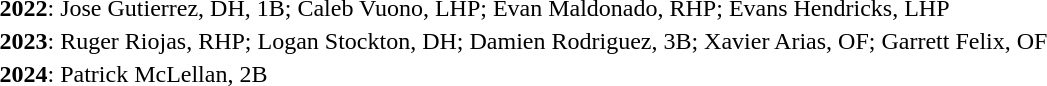<table>
<tr>
<td><strong>2022</strong>: Jose Gutierrez, DH, 1B; Caleb Vuono, LHP; Evan Maldonado, RHP; Evans Hendricks, LHP</td>
</tr>
<tr>
<td><strong>2023</strong>: Ruger Riojas, RHP; Logan Stockton, DH; Damien Rodriguez, 3B; Xavier Arias, OF; Garrett Felix, OF</td>
</tr>
<tr>
<td><strong>2024</strong>: Patrick McLellan, 2B</td>
</tr>
<tr>
</tr>
</table>
